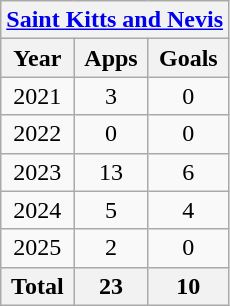<table class="wikitable" style="text-align:center">
<tr>
<th colspan=3><a href='#'>Saint Kitts and Nevis</a></th>
</tr>
<tr>
<th>Year</th>
<th>Apps</th>
<th>Goals</th>
</tr>
<tr>
<td>2021</td>
<td>3</td>
<td>0</td>
</tr>
<tr>
<td>2022</td>
<td>0</td>
<td>0</td>
</tr>
<tr>
<td>2023</td>
<td>13</td>
<td>6</td>
</tr>
<tr>
<td>2024</td>
<td>5</td>
<td>4</td>
</tr>
<tr>
<td>2025</td>
<td>2</td>
<td>0</td>
</tr>
<tr>
<th>Total</th>
<th>23</th>
<th>10</th>
</tr>
</table>
